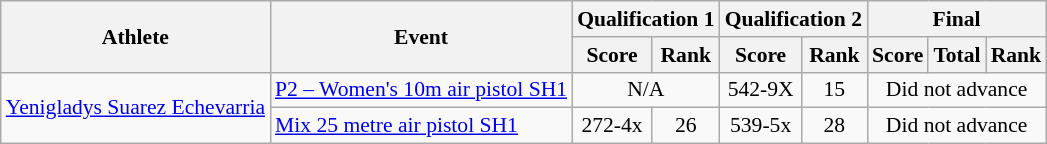<table class=wikitable style="font-size:90%">
<tr>
<th rowspan="2">Athlete</th>
<th rowspan="2">Event</th>
<th colspan="2">Qualification 1</th>
<th colspan="2">Qualification 2</th>
<th colspan="3">Final</th>
</tr>
<tr>
<th>Score</th>
<th>Rank</th>
<th>Score</th>
<th>Rank</th>
<th>Score</th>
<th>Total</th>
<th>Rank</th>
</tr>
<tr align=center>
<td rowspan="2"><a href='#'>Yenigladys Suarez Echevarria</a></td>
<td align=left><a href='#'>P2 – Women's 10m air pistol SH1</a></td>
<td colspan="2">N/A</td>
<td>542-9X</td>
<td>15</td>
<td colspan="3">Did not advance</td>
</tr>
<tr align=center>
<td align=left><a href='#'>Mix 25 metre air pistol SH1</a></td>
<td>272-4x</td>
<td>26</td>
<td>539-5x</td>
<td>28</td>
<td colspan="3">Did not advance</td>
</tr>
</table>
